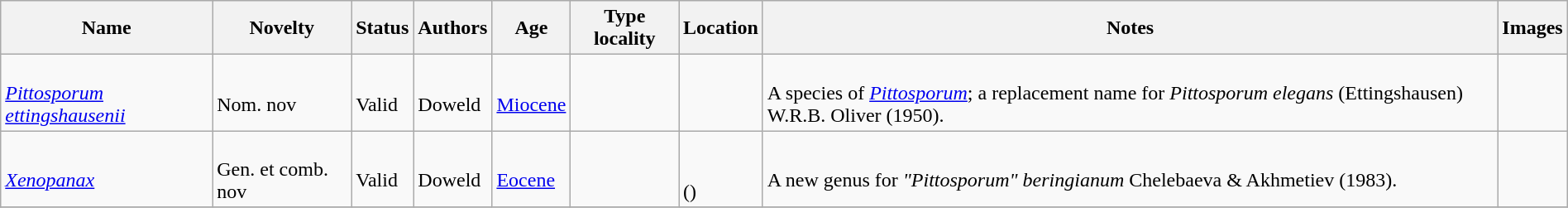<table class="wikitable sortable" align="center" width="100%">
<tr>
<th>Name</th>
<th>Novelty</th>
<th>Status</th>
<th>Authors</th>
<th>Age</th>
<th>Type locality</th>
<th>Location</th>
<th>Notes</th>
<th>Images</th>
</tr>
<tr>
<td><br><em><a href='#'>Pittosporum ettingshausenii</a></em></td>
<td><br>Nom. nov</td>
<td><br>Valid</td>
<td><br>Doweld</td>
<td><br><a href='#'>Miocene</a></td>
<td></td>
<td><br></td>
<td><br>A species of <em><a href='#'>Pittosporum</a></em>; a replacement name for <em>Pittosporum elegans</em> (Ettingshausen) W.R.B. Oliver (1950).</td>
<td></td>
</tr>
<tr>
<td><br><em><a href='#'>Xenopanax</a></em></td>
<td><br>Gen. et comb. nov</td>
<td><br>Valid</td>
<td><br>Doweld</td>
<td><br><a href='#'>Eocene</a></td>
<td></td>
<td><br><br>()</td>
<td><br>A new genus for <em>"Pittosporum" beringianum</em> Chelebaeva & Akhmetiev (1983).</td>
<td></td>
</tr>
<tr>
</tr>
</table>
